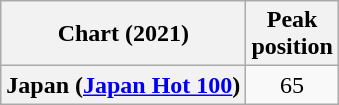<table class="wikitable plainrowheaders" style="text-align:center">
<tr>
<th scope="col">Chart (2021)</th>
<th scope="col">Peak<br>position</th>
</tr>
<tr>
<th scope="row">Japan (<a href='#'>Japan Hot 100</a>)</th>
<td>65</td>
</tr>
</table>
